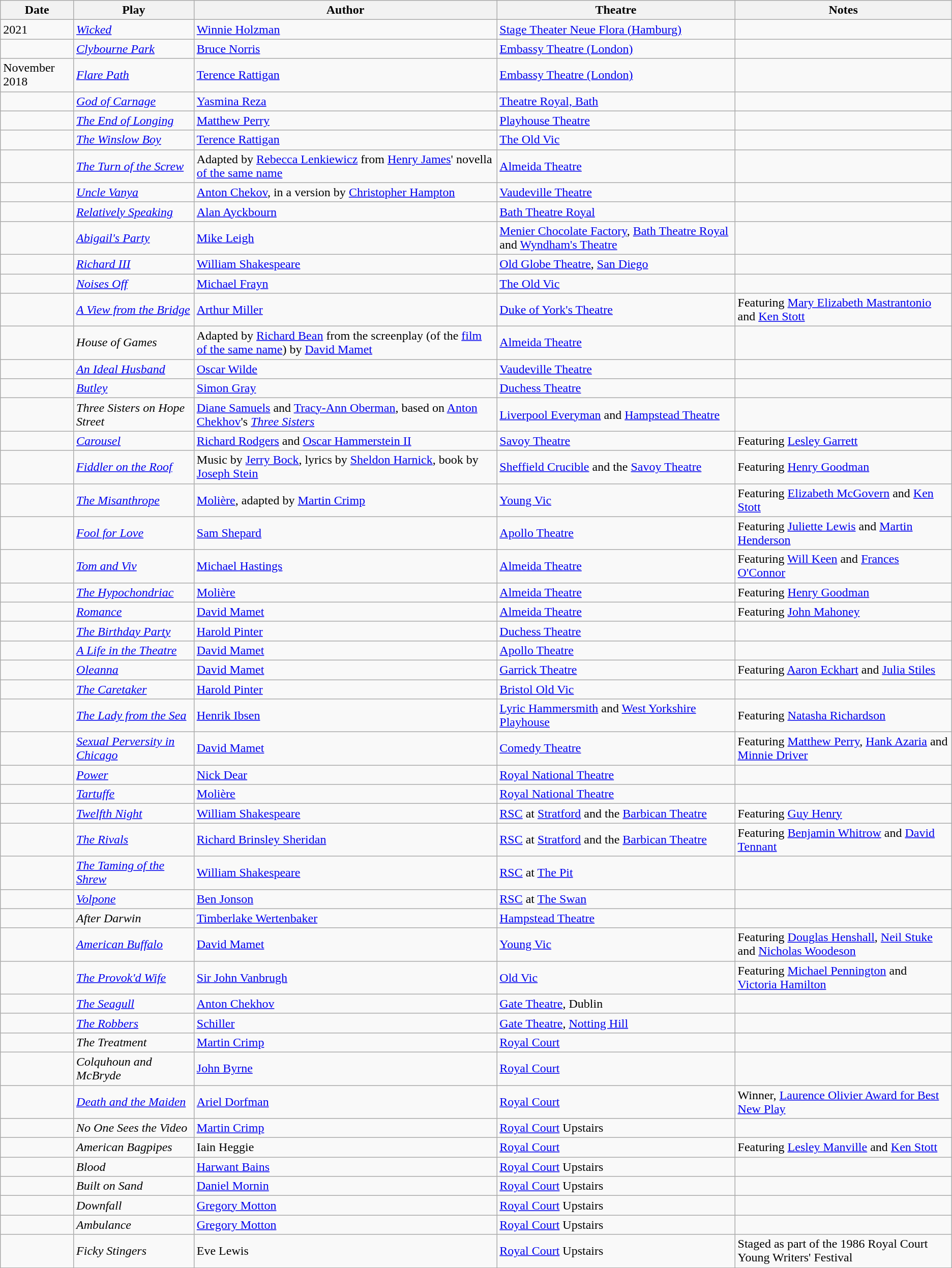<table class="wikitable sortable" border="1">
<tr>
<th scope="col">Date</th>
<th scope="col">Play</th>
<th scope="col">Author</th>
<th scope="col">Theatre</th>
<th scope="col">Notes</th>
</tr>
<tr>
<td>2021</td>
<td><em><a href='#'>Wicked</a></em></td>
<td><a href='#'>Winnie Holzman</a></td>
<td><a href='#'>Stage Theater Neue Flora (Hamburg)</a></td>
<td></td>
</tr>
<tr>
<td></td>
<td><em><a href='#'>Clybourne Park</a></em></td>
<td><a href='#'>Bruce Norris</a></td>
<td><a href='#'>Embassy Theatre (London)</a></td>
<td></td>
</tr>
<tr>
<td>November 2018</td>
<td><em><a href='#'>Flare Path</a></em></td>
<td><a href='#'>Terence Rattigan</a></td>
<td><a href='#'>Embassy Theatre (London)</a></td>
<td></td>
</tr>
<tr>
<td></td>
<td><em><a href='#'>God of Carnage</a></em></td>
<td><a href='#'>Yasmina Reza</a></td>
<td><a href='#'>Theatre Royal, Bath</a></td>
<td></td>
</tr>
<tr>
<td></td>
<td><em><a href='#'>The End of Longing</a></em></td>
<td><a href='#'>Matthew Perry</a></td>
<td><a href='#'>Playhouse Theatre</a></td>
<td></td>
</tr>
<tr>
<td></td>
<td><em><a href='#'>The Winslow Boy</a></em></td>
<td><a href='#'>Terence Rattigan</a></td>
<td><a href='#'>The Old Vic</a></td>
<td></td>
</tr>
<tr>
<td></td>
<td><em><a href='#'>The Turn of the Screw</a></em></td>
<td>Adapted by <a href='#'>Rebecca Lenkiewicz</a> from <a href='#'>Henry James</a>' novella <a href='#'>of the same name</a></td>
<td><a href='#'>Almeida Theatre</a></td>
<td></td>
</tr>
<tr>
<td></td>
<td><em><a href='#'>Uncle Vanya</a></em></td>
<td><a href='#'>Anton Chekov</a>, in a version by <a href='#'>Christopher Hampton</a></td>
<td><a href='#'>Vaudeville Theatre</a></td>
<td></td>
</tr>
<tr>
<td></td>
<td><em><a href='#'>Relatively Speaking</a></em></td>
<td><a href='#'>Alan Ayckbourn</a></td>
<td><a href='#'>Bath Theatre Royal</a></td>
<td></td>
</tr>
<tr>
<td></td>
<td><em><a href='#'>Abigail's Party</a></em></td>
<td><a href='#'>Mike Leigh</a></td>
<td><a href='#'>Menier Chocolate Factory</a>, <a href='#'>Bath Theatre Royal</a> and <a href='#'>Wyndham's Theatre</a></td>
<td></td>
</tr>
<tr>
<td></td>
<td><em><a href='#'>Richard III</a></em></td>
<td><a href='#'>William Shakespeare</a></td>
<td><a href='#'>Old Globe Theatre</a>, <a href='#'>San Diego</a></td>
<td></td>
</tr>
<tr>
<td></td>
<td><em><a href='#'>Noises Off</a></em></td>
<td><a href='#'>Michael Frayn</a></td>
<td><a href='#'>The Old Vic</a></td>
<td></td>
</tr>
<tr>
<td></td>
<td><em><a href='#'>A View from the Bridge</a></em></td>
<td><a href='#'>Arthur Miller</a></td>
<td><a href='#'>Duke of York's Theatre</a></td>
<td> Featuring <a href='#'>Mary Elizabeth Mastrantonio</a> and <a href='#'>Ken Stott</a></td>
</tr>
<tr>
<td></td>
<td><em>House of Games</em></td>
<td>Adapted by <a href='#'>Richard Bean</a> from the screenplay (of the <a href='#'>film of the same name</a>) by <a href='#'>David Mamet</a></td>
<td><a href='#'>Almeida Theatre</a></td>
<td></td>
</tr>
<tr>
<td></td>
<td><em><a href='#'>An Ideal Husband</a></em></td>
<td><a href='#'>Oscar Wilde</a></td>
<td><a href='#'>Vaudeville Theatre</a></td>
<td></td>
</tr>
<tr>
<td></td>
<td><em><a href='#'>Butley</a></em></td>
<td><a href='#'>Simon Gray</a></td>
<td><a href='#'>Duchess Theatre</a></td>
<td></td>
</tr>
<tr>
<td></td>
<td><em>Three Sisters on Hope Street</em></td>
<td><a href='#'>Diane Samuels</a> and <a href='#'>Tracy-Ann Oberman</a>, based on <a href='#'>Anton Chekhov</a>'s <em><a href='#'>Three Sisters</a></em></td>
<td><a href='#'>Liverpool Everyman</a> and <a href='#'>Hampstead Theatre</a></td>
<td></td>
</tr>
<tr>
<td></td>
<td><em><a href='#'>Carousel</a></em></td>
<td><a href='#'>Richard Rodgers</a> and <a href='#'>Oscar Hammerstein II</a></td>
<td><a href='#'>Savoy Theatre</a></td>
<td> Featuring <a href='#'>Lesley Garrett</a></td>
</tr>
<tr>
<td></td>
<td><em><a href='#'>Fiddler on the Roof</a></em></td>
<td>Music by <a href='#'>Jerry Bock</a>, lyrics by <a href='#'>Sheldon Harnick</a>, book by <a href='#'>Joseph Stein</a></td>
<td><a href='#'>Sheffield Crucible</a> and the <a href='#'>Savoy Theatre</a></td>
<td> Featuring <a href='#'>Henry Goodman</a></td>
</tr>
<tr>
<td></td>
<td><em><a href='#'>The Misanthrope</a></em></td>
<td><a href='#'>Molière</a>, adapted by <a href='#'>Martin Crimp</a></td>
<td><a href='#'>Young Vic</a></td>
<td>Featuring <a href='#'>Elizabeth McGovern</a> and <a href='#'>Ken Stott</a></td>
</tr>
<tr>
<td></td>
<td><em><a href='#'>Fool for Love</a></em></td>
<td><a href='#'>Sam Shepard</a></td>
<td><a href='#'>Apollo Theatre</a></td>
<td> Featuring <a href='#'>Juliette Lewis</a> and <a href='#'>Martin Henderson</a></td>
</tr>
<tr>
<td></td>
<td><em><a href='#'>Tom and Viv</a></em></td>
<td><a href='#'>Michael Hastings</a></td>
<td><a href='#'>Almeida Theatre</a></td>
<td> Featuring <a href='#'>Will Keen</a> and <a href='#'>Frances O'Connor</a></td>
</tr>
<tr>
<td></td>
<td><em><a href='#'>The Hypochondriac</a></em></td>
<td><a href='#'>Molière</a></td>
<td><a href='#'>Almeida Theatre</a></td>
<td> Featuring <a href='#'>Henry Goodman</a></td>
</tr>
<tr>
<td></td>
<td><em><a href='#'>Romance</a></em></td>
<td><a href='#'>David Mamet</a></td>
<td><a href='#'>Almeida Theatre</a></td>
<td> Featuring <a href='#'>John Mahoney</a></td>
</tr>
<tr>
<td></td>
<td><em><a href='#'>The Birthday Party</a></em></td>
<td><a href='#'>Harold Pinter</a></td>
<td><a href='#'>Duchess Theatre</a></td>
<td></td>
</tr>
<tr>
<td></td>
<td><em><a href='#'>A Life in the Theatre</a></em></td>
<td><a href='#'>David Mamet</a></td>
<td><a href='#'>Apollo Theatre</a></td>
<td></td>
</tr>
<tr>
<td></td>
<td><em><a href='#'>Oleanna</a></em></td>
<td><a href='#'>David Mamet</a></td>
<td><a href='#'>Garrick Theatre</a></td>
<td> Featuring <a href='#'>Aaron Eckhart</a> and <a href='#'>Julia Stiles</a></td>
</tr>
<tr>
<td></td>
<td><em><a href='#'>The Caretaker</a></em></td>
<td><a href='#'>Harold Pinter</a></td>
<td><a href='#'>Bristol Old Vic</a></td>
<td></td>
</tr>
<tr>
<td></td>
<td><em><a href='#'>The Lady from the Sea</a></em></td>
<td><a href='#'>Henrik Ibsen</a></td>
<td><a href='#'>Lyric Hammersmith</a> and <a href='#'>West Yorkshire Playhouse</a></td>
<td> Featuring <a href='#'>Natasha Richardson</a></td>
</tr>
<tr>
<td></td>
<td><em><a href='#'>Sexual Perversity in Chicago</a></em></td>
<td><a href='#'>David Mamet</a></td>
<td><a href='#'>Comedy Theatre</a></td>
<td> Featuring <a href='#'>Matthew Perry</a>, <a href='#'>Hank Azaria</a> and <a href='#'>Minnie Driver</a></td>
</tr>
<tr>
<td></td>
<td><em><a href='#'>Power</a></em></td>
<td><a href='#'>Nick Dear</a></td>
<td><a href='#'>Royal National Theatre</a></td>
<td></td>
</tr>
<tr>
<td></td>
<td><em><a href='#'>Tartuffe</a></em></td>
<td><a href='#'>Molière</a></td>
<td><a href='#'>Royal National Theatre</a></td>
<td></td>
</tr>
<tr>
<td></td>
<td><em><a href='#'>Twelfth Night</a></em></td>
<td><a href='#'>William Shakespeare</a></td>
<td><a href='#'>RSC</a> at <a href='#'>Stratford</a> and the <a href='#'>Barbican Theatre</a></td>
<td> Featuring <a href='#'>Guy Henry</a></td>
</tr>
<tr>
<td></td>
<td><em><a href='#'>The Rivals</a></em></td>
<td><a href='#'>Richard Brinsley Sheridan</a></td>
<td><a href='#'>RSC</a> at <a href='#'>Stratford</a> and the <a href='#'>Barbican Theatre</a></td>
<td> Featuring <a href='#'>Benjamin Whitrow</a> and <a href='#'>David Tennant</a></td>
</tr>
<tr>
<td></td>
<td><em><a href='#'>The Taming of the Shrew</a></em></td>
<td><a href='#'>William Shakespeare</a></td>
<td><a href='#'>RSC</a> at <a href='#'>The Pit</a></td>
<td></td>
</tr>
<tr>
<td></td>
<td><em><a href='#'>Volpone</a></em></td>
<td><a href='#'>Ben Jonson</a></td>
<td><a href='#'>RSC</a> at <a href='#'>The Swan</a></td>
<td></td>
</tr>
<tr>
<td></td>
<td><em>After Darwin</em></td>
<td><a href='#'>Timberlake Wertenbaker</a></td>
<td><a href='#'>Hampstead Theatre</a></td>
<td></td>
</tr>
<tr>
<td></td>
<td><em><a href='#'>American Buffalo</a></em></td>
<td><a href='#'>David Mamet</a></td>
<td><a href='#'>Young Vic</a></td>
<td> Featuring <a href='#'>Douglas Henshall</a>, <a href='#'>Neil Stuke</a> and <a href='#'>Nicholas Woodeson</a></td>
</tr>
<tr>
<td></td>
<td><em><a href='#'>The Provok'd Wife</a></em></td>
<td><a href='#'>Sir John Vanbrugh</a></td>
<td><a href='#'>Old Vic</a></td>
<td> Featuring <a href='#'>Michael Pennington</a> and <a href='#'>Victoria Hamilton</a></td>
</tr>
<tr>
<td></td>
<td><em><a href='#'>The Seagull</a></em></td>
<td><a href='#'>Anton Chekhov</a></td>
<td><a href='#'>Gate Theatre</a>, Dublin</td>
<td></td>
</tr>
<tr>
<td></td>
<td><em><a href='#'>The Robbers</a></em></td>
<td><a href='#'>Schiller</a></td>
<td><a href='#'>Gate Theatre</a>, <a href='#'>Notting Hill</a></td>
<td></td>
</tr>
<tr>
<td></td>
<td><em>The Treatment</em></td>
<td><a href='#'>Martin Crimp</a></td>
<td><a href='#'>Royal Court</a></td>
<td></td>
</tr>
<tr>
<td></td>
<td><em>Colquhoun and McBryde</em></td>
<td><a href='#'>John Byrne</a></td>
<td><a href='#'>Royal Court</a></td>
<td></td>
</tr>
<tr>
<td></td>
<td><em><a href='#'>Death and the Maiden</a></em></td>
<td><a href='#'>Ariel Dorfman</a></td>
<td><a href='#'>Royal Court</a></td>
<td> Winner, <a href='#'>Laurence Olivier Award for Best New Play</a></td>
</tr>
<tr>
<td></td>
<td><em>No One Sees the Video</em></td>
<td><a href='#'>Martin Crimp</a></td>
<td><a href='#'>Royal Court</a> Upstairs</td>
<td></td>
</tr>
<tr>
<td></td>
<td><em>American Bagpipes</em></td>
<td>Iain Heggie</td>
<td><a href='#'>Royal Court</a></td>
<td> Featuring <a href='#'>Lesley Manville</a> and <a href='#'>Ken Stott</a></td>
</tr>
<tr>
<td></td>
<td><em>Blood</em></td>
<td><a href='#'>Harwant Bains</a></td>
<td><a href='#'>Royal Court</a> Upstairs</td>
<td></td>
</tr>
<tr>
<td></td>
<td><em>Built on Sand</em></td>
<td><a href='#'>Daniel Mornin</a></td>
<td><a href='#'>Royal Court</a> Upstairs</td>
<td></td>
</tr>
<tr>
<td></td>
<td><em>Downfall</em></td>
<td><a href='#'>Gregory Motton</a></td>
<td><a href='#'>Royal Court</a> Upstairs</td>
<td></td>
</tr>
<tr>
<td></td>
<td><em>Ambulance</em></td>
<td><a href='#'>Gregory Motton</a></td>
<td><a href='#'>Royal Court</a> Upstairs</td>
<td></td>
</tr>
<tr>
<td></td>
<td><em>Ficky Stingers</em></td>
<td>Eve Lewis</td>
<td><a href='#'>Royal Court</a> Upstairs</td>
<td> Staged as part of the 1986 Royal Court Young Writers' Festival</td>
</tr>
</table>
